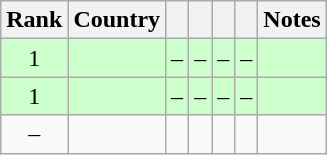<table class="wikitable sortable" style="text-align: center;">
<tr>
<th>Rank</th>
<th>Country</th>
<th></th>
<th></th>
<th></th>
<th></th>
<th>Notes</th>
</tr>
<tr style="background:#cfc;">
<td>1</td>
<td align=left></td>
<td>–</td>
<td>–</td>
<td>–</td>
<td>–</td>
<td></td>
</tr>
<tr style="background:#cfc;">
<td>1</td>
<td align=left></td>
<td>–</td>
<td>–</td>
<td>–</td>
<td>–</td>
<td></td>
</tr>
<tr>
<td>–</td>
<td align=left></td>
<td></td>
<td></td>
<td></td>
<td></td>
<td></td>
</tr>
</table>
